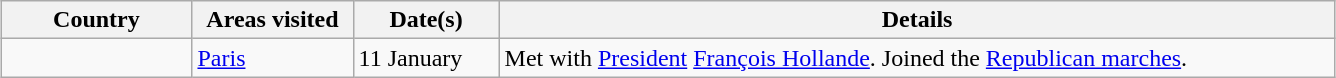<table class="wikitable sortable outercollapse" style="margin: 1em auto 1em auto">
<tr>
<th width="120">Country</th>
<th width="100">Areas visited</th>
<th width="90">Date(s)</th>
<th style="width:550px;" class="unsortable">Details</th>
</tr>
<tr>
<td></td>
<td><a href='#'>Paris</a></td>
<td>11 January</td>
<td>Met with <a href='#'>President</a> <a href='#'>François Hollande</a>. Joined the <a href='#'>Republican marches</a>.</td>
</tr>
</table>
